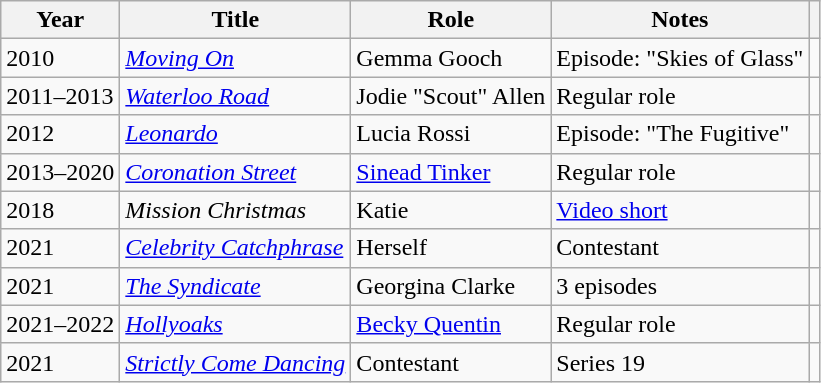<table class="wikitable sortable">
<tr>
<th>Year</th>
<th>Title</th>
<th>Role</th>
<th>Notes</th>
<th></th>
</tr>
<tr>
<td>2010</td>
<td><em><a href='#'>Moving On</a></em></td>
<td>Gemma Gooch</td>
<td>Episode: "Skies of Glass"</td>
<td></td>
</tr>
<tr>
<td>2011–2013</td>
<td><em><a href='#'>Waterloo Road</a></em></td>
<td>Jodie "Scout" Allen</td>
<td>Regular role</td>
<td></td>
</tr>
<tr>
<td>2012</td>
<td><em><a href='#'>Leonardo</a></em></td>
<td>Lucia Rossi</td>
<td>Episode: "The Fugitive"</td>
<td></td>
</tr>
<tr>
<td>2013–2020</td>
<td><em><a href='#'>Coronation Street</a></em></td>
<td><a href='#'>Sinead Tinker</a></td>
<td>Regular role</td>
<td></td>
</tr>
<tr>
<td>2018</td>
<td><em>Mission Christmas</em></td>
<td>Katie</td>
<td><a href='#'>Video short</a></td>
<td></td>
</tr>
<tr>
<td>2021</td>
<td><em><a href='#'>Celebrity Catchphrase</a></em></td>
<td>Herself</td>
<td>Contestant</td>
<td></td>
</tr>
<tr>
<td>2021</td>
<td><em><a href='#'>The Syndicate</a></em></td>
<td>Georgina Clarke</td>
<td>3 episodes</td>
<td></td>
</tr>
<tr>
<td>2021–2022</td>
<td><em><a href='#'>Hollyoaks</a></em></td>
<td><a href='#'>Becky Quentin</a></td>
<td>Regular role</td>
<td></td>
</tr>
<tr>
<td>2021</td>
<td><em><a href='#'>Strictly Come Dancing</a></em></td>
<td>Contestant</td>
<td>Series 19</td>
<td></td>
</tr>
</table>
